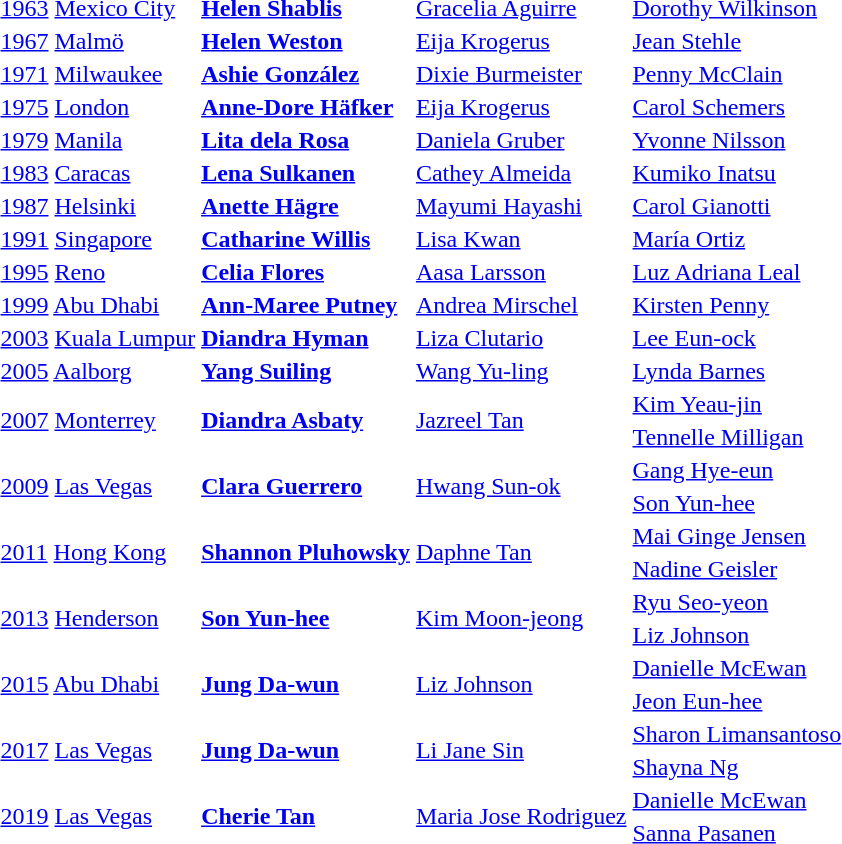<table>
<tr>
<td><a href='#'>1963</a> <a href='#'>Mexico City</a></td>
<td> <strong><a href='#'>Helen Shablis</a></strong></td>
<td> <a href='#'>Gracelia Aguirre</a></td>
<td> <a href='#'>Dorothy Wilkinson</a></td>
</tr>
<tr>
<td><a href='#'>1967</a> <a href='#'>Malmö</a></td>
<td> <strong><a href='#'>Helen Weston</a></strong></td>
<td> <a href='#'>Eija Krogerus</a></td>
<td> <a href='#'>Jean Stehle</a></td>
</tr>
<tr>
<td><a href='#'>1971</a> <a href='#'>Milwaukee</a></td>
<td> <strong><a href='#'>Ashie González</a></strong></td>
<td> <a href='#'>Dixie Burmeister</a></td>
<td> <a href='#'>Penny McClain</a></td>
</tr>
<tr>
<td><a href='#'>1975</a> <a href='#'>London</a></td>
<td> <strong><a href='#'>Anne-Dore Häfker</a></strong></td>
<td> <a href='#'>Eija Krogerus</a></td>
<td> <a href='#'>Carol Schemers</a></td>
</tr>
<tr>
<td><a href='#'>1979</a> <a href='#'>Manila</a></td>
<td> <strong><a href='#'>Lita dela Rosa</a></strong></td>
<td> <a href='#'>Daniela Gruber</a></td>
<td> <a href='#'>Yvonne Nilsson</a></td>
</tr>
<tr>
<td><a href='#'>1983</a> <a href='#'>Caracas</a></td>
<td> <strong><a href='#'>Lena Sulkanen</a></strong></td>
<td> <a href='#'>Cathey Almeida</a></td>
<td> <a href='#'>Kumiko Inatsu</a></td>
</tr>
<tr>
<td><a href='#'>1987</a> <a href='#'>Helsinki</a></td>
<td> <strong><a href='#'>Anette Hägre</a></strong></td>
<td> <a href='#'>Mayumi Hayashi</a></td>
<td> <a href='#'>Carol Gianotti</a></td>
</tr>
<tr>
<td><a href='#'>1991</a> <a href='#'>Singapore</a></td>
<td> <strong><a href='#'>Catharine Willis</a></strong></td>
<td> <a href='#'>Lisa Kwan</a></td>
<td> <a href='#'>María Ortiz</a></td>
</tr>
<tr>
<td><a href='#'>1995</a> <a href='#'>Reno</a></td>
<td> <strong><a href='#'>Celia Flores</a></strong></td>
<td> <a href='#'>Aasa Larsson</a></td>
<td> <a href='#'>Luz Adriana Leal</a></td>
</tr>
<tr>
<td><a href='#'>1999</a> <a href='#'>Abu Dhabi</a></td>
<td> <strong><a href='#'>Ann-Maree Putney</a></strong></td>
<td> <a href='#'>Andrea Mirschel</a></td>
<td> <a href='#'>Kirsten Penny</a></td>
</tr>
<tr>
<td><a href='#'>2003</a> <a href='#'>Kuala Lumpur</a></td>
<td> <strong><a href='#'>Diandra Hyman</a></strong></td>
<td> <a href='#'>Liza Clutario</a></td>
<td> <a href='#'>Lee Eun-ock</a></td>
</tr>
<tr>
<td><a href='#'>2005</a> <a href='#'>Aalborg</a></td>
<td> <strong><a href='#'>Yang Suiling</a></strong></td>
<td> <a href='#'>Wang Yu-ling</a></td>
<td> <a href='#'>Lynda Barnes</a></td>
</tr>
<tr>
<td rowspan=2><a href='#'>2007</a> <a href='#'>Monterrey</a></td>
<td rowspan=2> <strong><a href='#'>Diandra Asbaty</a></strong></td>
<td rowspan=2> <a href='#'>Jazreel Tan</a></td>
<td> <a href='#'>Kim Yeau-jin</a></td>
</tr>
<tr>
<td> <a href='#'>Tennelle Milligan</a></td>
</tr>
<tr>
<td rowspan=2><a href='#'>2009</a> <a href='#'>Las Vegas</a></td>
<td rowspan=2> <strong><a href='#'>Clara Guerrero</a></strong></td>
<td rowspan=2> <a href='#'>Hwang Sun-ok</a></td>
<td> <a href='#'>Gang Hye-eun</a></td>
</tr>
<tr>
<td> <a href='#'>Son Yun-hee</a></td>
</tr>
<tr>
<td rowspan=2><a href='#'>2011</a> <a href='#'>Hong Kong</a></td>
<td rowspan=2> <strong><a href='#'>Shannon Pluhowsky</a></strong></td>
<td rowspan=2> <a href='#'>Daphne Tan</a></td>
<td> <a href='#'>Mai Ginge Jensen</a></td>
</tr>
<tr>
<td> <a href='#'>Nadine Geisler</a></td>
</tr>
<tr>
<td rowspan=2><a href='#'>2013</a> <a href='#'>Henderson</a></td>
<td rowspan=2> <strong><a href='#'>Son Yun-hee</a></strong></td>
<td rowspan=2> <a href='#'>Kim Moon-jeong</a></td>
<td> <a href='#'>Ryu Seo-yeon</a></td>
</tr>
<tr>
<td> <a href='#'>Liz Johnson</a></td>
</tr>
<tr>
<td rowspan=2><a href='#'>2015</a> <a href='#'>Abu Dhabi</a></td>
<td rowspan=2> <strong><a href='#'>Jung Da-wun</a></strong></td>
<td rowspan=2> <a href='#'>Liz Johnson</a></td>
<td> <a href='#'>Danielle McEwan</a></td>
</tr>
<tr>
<td> <a href='#'>Jeon Eun-hee</a></td>
</tr>
<tr>
<td rowspan=2><a href='#'>2017</a> <a href='#'>Las Vegas</a></td>
<td rowspan=2> <strong><a href='#'>Jung Da-wun</a></strong></td>
<td rowspan=2> <a href='#'>Li Jane Sin</a></td>
<td> <a href='#'>Sharon Limansantoso</a></td>
</tr>
<tr>
<td> <a href='#'>Shayna Ng</a></td>
</tr>
<tr>
<td rowspan=2><a href='#'>2019</a> <a href='#'>Las Vegas</a></td>
<td rowspan=2> <strong><a href='#'>Cherie Tan</a></strong></td>
<td rowspan=2> <a href='#'>Maria Jose Rodriguez</a></td>
<td> <a href='#'>Danielle McEwan</a></td>
</tr>
<tr>
<td> <a href='#'>Sanna Pasanen</a></td>
</tr>
</table>
